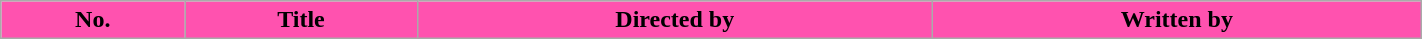<table class="wikitable plainrowheaders" style="width: 75%; margin-right: 0;">
<tr>
<th style="background: #FF52AF; color: #black;">No.</th>
<th style="background: #FF52AF; color: #black;">Title</th>
<th style="background: #FF52AF; color: #black;">Directed by</th>
<th style="background: #FF52AF; color: #black;">Written by<br>



</th>
</tr>
</table>
